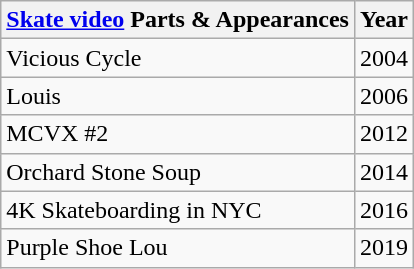<table class="wikitable">
<tr>
<th><a href='#'>Skate video</a> Parts & Appearances</th>
<th>Year</th>
</tr>
<tr>
<td>Vicious Cycle</td>
<td>2004</td>
</tr>
<tr>
<td>Louis</td>
<td>2006</td>
</tr>
<tr>
<td>MCVX #2</td>
<td>2012</td>
</tr>
<tr>
<td>Orchard Stone Soup</td>
<td>2014</td>
</tr>
<tr>
<td>4K Skateboarding in NYC</td>
<td>2016</td>
</tr>
<tr>
<td>Purple Shoe Lou</td>
<td>2019</td>
</tr>
</table>
